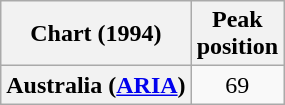<table class="wikitable plainrowheaders" style="text-align:center">
<tr>
<th scope="col">Chart (1994)</th>
<th scope="col">Peak<br>position</th>
</tr>
<tr>
<th scope="row">Australia (<a href='#'>ARIA</a>)</th>
<td>69</td>
</tr>
</table>
